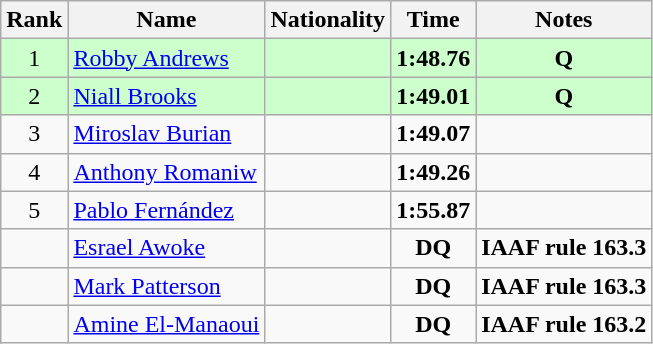<table class="wikitable sortable" style="text-align:center">
<tr>
<th>Rank</th>
<th>Name</th>
<th>Nationality</th>
<th>Time</th>
<th>Notes</th>
</tr>
<tr bgcolor=ccffcc>
<td>1</td>
<td align=left><a href='#'>Robby Andrews</a></td>
<td align=left></td>
<td><strong>1:48.76</strong></td>
<td><strong>Q</strong></td>
</tr>
<tr bgcolor=ccffcc>
<td>2</td>
<td align=left><a href='#'>Niall Brooks</a></td>
<td align=left></td>
<td><strong>1:49.01</strong></td>
<td><strong>Q</strong></td>
</tr>
<tr>
<td>3</td>
<td align=left><a href='#'>Miroslav Burian</a></td>
<td align=left></td>
<td><strong>1:49.07</strong></td>
<td></td>
</tr>
<tr>
<td>4</td>
<td align=left><a href='#'>Anthony Romaniw</a></td>
<td align=left></td>
<td><strong>1:49.26</strong></td>
<td></td>
</tr>
<tr>
<td>5</td>
<td align=left><a href='#'>Pablo Fernández</a></td>
<td align=left></td>
<td><strong>1:55.87</strong></td>
<td></td>
</tr>
<tr>
<td></td>
<td align=left><a href='#'>Esrael Awoke</a></td>
<td align=left></td>
<td><strong>DQ</strong></td>
<td><strong>IAAF rule 163.3</strong></td>
</tr>
<tr>
<td></td>
<td align=left><a href='#'>Mark Patterson</a></td>
<td align=left></td>
<td><strong>DQ</strong></td>
<td><strong>IAAF rule 163.3</strong></td>
</tr>
<tr>
<td></td>
<td align=left><a href='#'>Amine El-Manaoui</a></td>
<td align=left></td>
<td><strong>DQ</strong></td>
<td><strong>IAAF rule 163.2</strong></td>
</tr>
</table>
